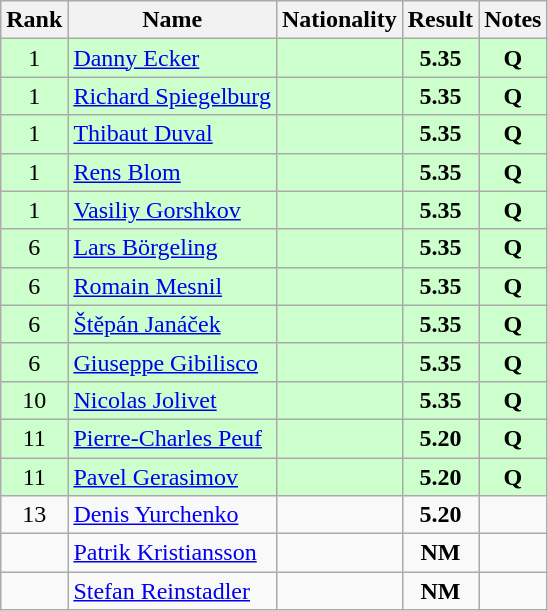<table class="wikitable sortable" style="text-align:center">
<tr>
<th>Rank</th>
<th>Name</th>
<th>Nationality</th>
<th>Result</th>
<th>Notes</th>
</tr>
<tr bgcolor=ccffcc>
<td>1</td>
<td align=left><a href='#'>Danny Ecker</a></td>
<td align=left></td>
<td><strong>5.35</strong></td>
<td><strong>Q</strong></td>
</tr>
<tr bgcolor=ccffcc>
<td>1</td>
<td align=left><a href='#'>Richard Spiegelburg</a></td>
<td align=left></td>
<td><strong>5.35</strong></td>
<td><strong>Q</strong></td>
</tr>
<tr bgcolor=ccffcc>
<td>1</td>
<td align=left><a href='#'>Thibaut Duval</a></td>
<td align=left></td>
<td><strong>5.35</strong></td>
<td><strong>Q</strong></td>
</tr>
<tr bgcolor=ccffcc>
<td>1</td>
<td align=left><a href='#'>Rens Blom</a></td>
<td align=left></td>
<td><strong>5.35</strong></td>
<td><strong>Q</strong></td>
</tr>
<tr bgcolor=ccffcc>
<td>1</td>
<td align=left><a href='#'>Vasiliy Gorshkov</a></td>
<td align=left></td>
<td><strong>5.35</strong></td>
<td><strong>Q</strong></td>
</tr>
<tr bgcolor=ccffcc>
<td>6</td>
<td align=left><a href='#'>Lars Börgeling</a></td>
<td align=left></td>
<td><strong>5.35</strong></td>
<td><strong>Q</strong></td>
</tr>
<tr bgcolor=ccffcc>
<td>6</td>
<td align=left><a href='#'>Romain Mesnil</a></td>
<td align=left></td>
<td><strong>5.35</strong></td>
<td><strong>Q</strong></td>
</tr>
<tr bgcolor=ccffcc>
<td>6</td>
<td align=left><a href='#'>Štěpán Janáček</a></td>
<td align=left></td>
<td><strong>5.35</strong></td>
<td><strong>Q</strong></td>
</tr>
<tr bgcolor=ccffcc>
<td>6</td>
<td align=left><a href='#'>Giuseppe Gibilisco</a></td>
<td align=left></td>
<td><strong>5.35</strong></td>
<td><strong>Q</strong></td>
</tr>
<tr bgcolor=ccffcc>
<td>10</td>
<td align=left><a href='#'>Nicolas Jolivet</a></td>
<td align=left></td>
<td><strong>5.35</strong></td>
<td><strong>Q</strong></td>
</tr>
<tr bgcolor=ccffcc>
<td>11</td>
<td align=left><a href='#'>Pierre-Charles Peuf</a></td>
<td align=left></td>
<td><strong>5.20</strong></td>
<td><strong>Q</strong></td>
</tr>
<tr bgcolor=ccffcc>
<td>11</td>
<td align=left><a href='#'>Pavel Gerasimov</a></td>
<td align=left></td>
<td><strong>5.20</strong></td>
<td><strong>Q</strong></td>
</tr>
<tr>
<td>13</td>
<td align=left><a href='#'>Denis Yurchenko</a></td>
<td align=left></td>
<td><strong>5.20</strong></td>
<td></td>
</tr>
<tr>
<td></td>
<td align=left><a href='#'>Patrik Kristiansson</a></td>
<td align=left></td>
<td><strong>NM</strong></td>
<td></td>
</tr>
<tr>
<td></td>
<td align=left><a href='#'>Stefan Reinstadler</a></td>
<td align=left></td>
<td><strong>NM</strong></td>
<td></td>
</tr>
</table>
